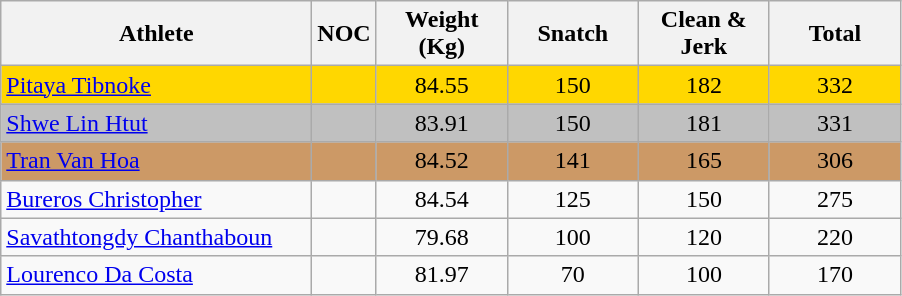<table class="wikitable" style="text-align:center">
<tr>
<th width=200>Athlete</th>
<th width=10>NOC</th>
<th width=80>Weight (Kg)</th>
<th width=80>Snatch</th>
<th width=80>Clean & Jerk</th>
<th width=80>Total</th>
</tr>
<tr bgcolor=gold>
<td align="left"><a href='#'>Pitaya Tibnoke</a></td>
<td></td>
<td>84.55</td>
<td>150</td>
<td>182</td>
<td>332</td>
</tr>
<tr bgcolor=silver>
<td align="left"><a href='#'>Shwe Lin Htut</a></td>
<td></td>
<td>83.91</td>
<td>150</td>
<td>181</td>
<td>331</td>
</tr>
<tr bgcolor=CC9966>
<td align="left"><a href='#'>Tran Van Hoa</a></td>
<td></td>
<td>84.52</td>
<td>141</td>
<td>165</td>
<td>306</td>
</tr>
<tr>
<td align="left"><a href='#'>Bureros Christopher</a></td>
<td></td>
<td>84.54</td>
<td>125</td>
<td>150</td>
<td>275</td>
</tr>
<tr>
<td align="left"><a href='#'>Savathtongdy Chanthaboun</a></td>
<td></td>
<td>79.68</td>
<td>100</td>
<td>120</td>
<td>220</td>
</tr>
<tr>
<td align="left"><a href='#'>Lourenco Da Costa</a></td>
<td></td>
<td>81.97</td>
<td>70</td>
<td>100</td>
<td>170</td>
</tr>
</table>
